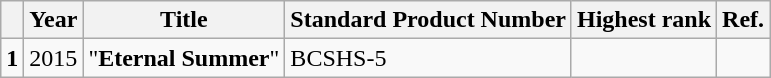<table class="wikitable">
<tr>
<th></th>
<th>Year</th>
<th>Title</th>
<th>Standard Product Number</th>
<th>Highest rank</th>
<th>Ref.</th>
</tr>
<tr>
<td><strong>1</strong></td>
<td>2015</td>
<td>"<strong>Eternal Summer</strong>"</td>
<td>BCSHS-5</td>
<td></td>
<td></td>
</tr>
</table>
